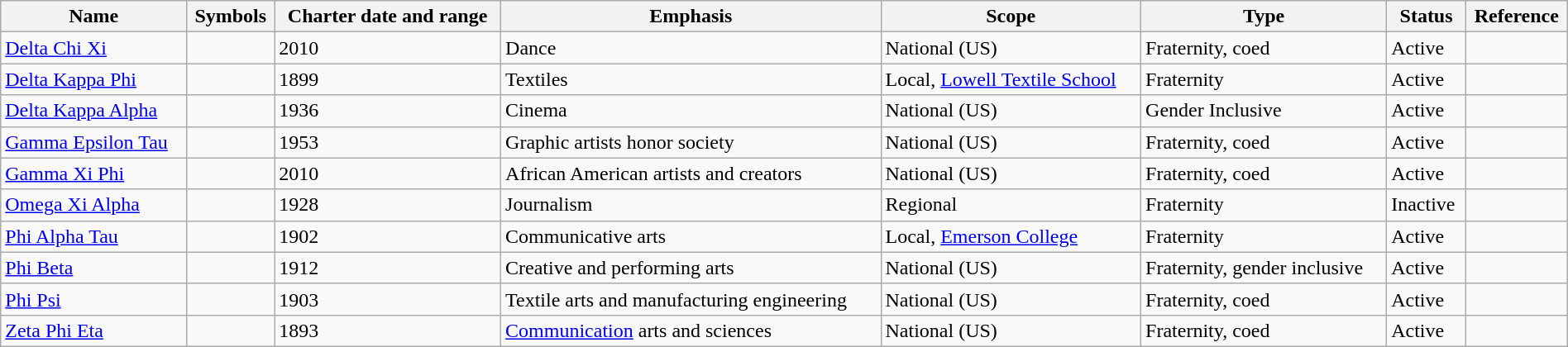<table class="wikitable sortable" style="width:100%;">
<tr>
<th>Name</th>
<th>Symbols</th>
<th>Charter date and range</th>
<th>Emphasis</th>
<th>Scope</th>
<th>Type</th>
<th>Status</th>
<th>Reference</th>
</tr>
<tr>
<td><a href='#'>Delta Chi Xi</a></td>
<td><strong></strong></td>
<td>2010</td>
<td>Dance</td>
<td>National (US)</td>
<td>Fraternity, coed</td>
<td>Active</td>
<td></td>
</tr>
<tr>
<td><a href='#'>Delta Kappa Phi</a></td>
<td><strong></strong></td>
<td>1899</td>
<td>Textiles</td>
<td>Local, <a href='#'>Lowell Textile School</a></td>
<td>Fraternity</td>
<td>Active</td>
<td></td>
</tr>
<tr>
<td><a href='#'>Delta Kappa Alpha</a></td>
<td><strong></strong></td>
<td>1936</td>
<td>Cinema</td>
<td>National (US)</td>
<td>Gender Inclusive</td>
<td>Active</td>
<td></td>
</tr>
<tr>
<td><a href='#'>Gamma Epsilon Tau</a></td>
<td><strong></strong></td>
<td>1953</td>
<td>Graphic artists honor society</td>
<td>National (US)</td>
<td>Fraternity, coed</td>
<td>Active</td>
<td></td>
</tr>
<tr>
<td><a href='#'>Gamma Xi Phi</a></td>
<td><strong></strong></td>
<td>2010</td>
<td>African American artists and creators</td>
<td>National (US)</td>
<td>Fraternity, coed</td>
<td>Active</td>
<td></td>
</tr>
<tr>
<td><a href='#'>Omega Xi Alpha</a></td>
<td><strong></strong></td>
<td>1928</td>
<td>Journalism</td>
<td>Regional</td>
<td>Fraternity</td>
<td>Inactive</td>
<td></td>
</tr>
<tr>
<td><a href='#'>Phi Alpha Tau</a></td>
<td><strong></strong></td>
<td>1902</td>
<td>Communicative arts</td>
<td>Local, <a href='#'>Emerson College</a></td>
<td>Fraternity</td>
<td>Active</td>
<td></td>
</tr>
<tr>
<td><a href='#'>Phi Beta</a></td>
<td><strong></strong></td>
<td>1912</td>
<td>Creative and performing arts</td>
<td>National (US)</td>
<td>Fraternity, gender inclusive</td>
<td>Active</td>
<td></td>
</tr>
<tr>
<td><a href='#'>Phi Psi</a></td>
<td><strong></strong></td>
<td>1903</td>
<td>Textile arts and manufacturing engineering</td>
<td>National (US)</td>
<td>Fraternity, coed</td>
<td>Active</td>
<td></td>
</tr>
<tr>
<td><a href='#'>Zeta Phi Eta</a></td>
<td><strong></strong></td>
<td>1893</td>
<td><a href='#'>Communication</a> arts and sciences</td>
<td>National (US)</td>
<td>Fraternity, coed</td>
<td>Active</td>
<td></td>
</tr>
</table>
